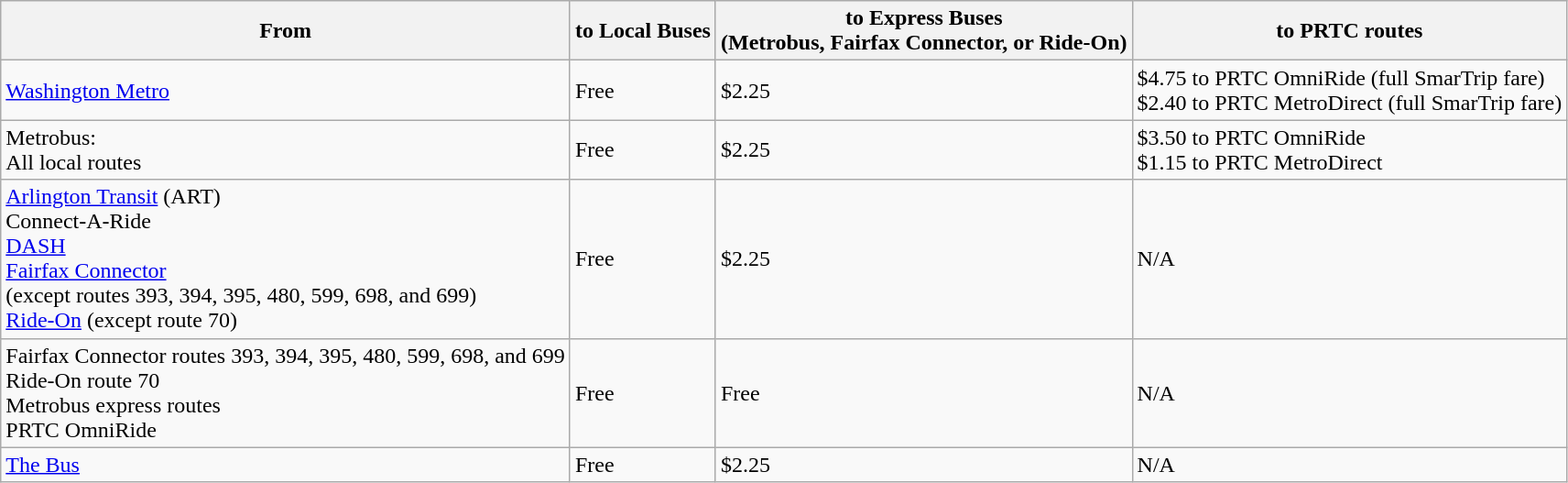<table class="wikitable">
<tr>
<th>From</th>
<th>to Local Buses</th>
<th>to Express Buses<br>(Metrobus, Fairfax Connector, or Ride-On)</th>
<th>to PRTC routes</th>
</tr>
<tr>
<td><a href='#'>Washington Metro</a></td>
<td>Free</td>
<td>$2.25</td>
<td>$4.75 to PRTC OmniRide (full SmarTrip fare) <br>$2.40 to PRTC MetroDirect (full SmarTrip fare)</td>
</tr>
<tr>
<td>Metrobus:<br>All local routes</td>
<td>Free</td>
<td>$2.25</td>
<td>$3.50 to PRTC OmniRide<br>$1.15 to PRTC MetroDirect</td>
</tr>
<tr>
<td><a href='#'>Arlington Transit</a> (ART) <br>Connect-A-Ride<br><a href='#'>DASH</a><br><a href='#'>Fairfax Connector</a><br>(except routes 393, 394, 395, 480, 599, 698, and 699)<br><a href='#'>Ride-On</a> (except route 70)<br></td>
<td>Free</td>
<td>$2.25</td>
<td>N/A</td>
</tr>
<tr>
<td>Fairfax Connector routes 393, 394, 395, 480, 599, 698, and 699<br>Ride-On route 70<br>Metrobus express routes<br>PRTC OmniRide</td>
<td>Free</td>
<td>Free</td>
<td>N/A</td>
</tr>
<tr>
<td><a href='#'>The Bus</a><br></td>
<td>Free</td>
<td>$2.25</td>
<td>N/A</td>
</tr>
</table>
